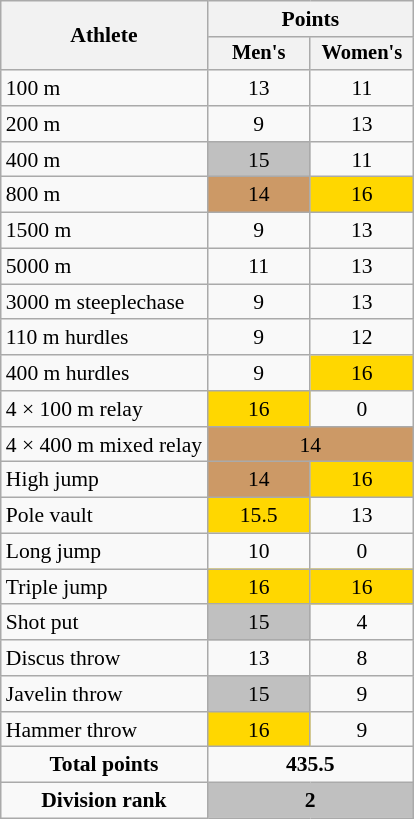<table class=wikitable style=font-size:90%;text-align:center>
<tr>
<th rowspan=2>Athlete</th>
<th colspan=2>Points</th>
</tr>
<tr style=font-size:95%>
<th style="width: 25%">Men's</th>
<th style="width: 25%">Women's</th>
</tr>
<tr>
<td align=left>100 m</td>
<td>13</td>
<td>11</td>
</tr>
<tr>
<td align=left>200 m</td>
<td>9</td>
<td>13</td>
</tr>
<tr>
<td align=left>400 m</td>
<td style="background:silver">15</td>
<td>11</td>
</tr>
<tr>
<td align=left>800 m</td>
<td style="background:#cc9966">14</td>
<td style="background:gold">16</td>
</tr>
<tr>
<td align=left>1500 m</td>
<td>9</td>
<td>13</td>
</tr>
<tr>
<td align=left>5000 m</td>
<td>11</td>
<td>13</td>
</tr>
<tr>
<td align=left>3000 m steeplechase</td>
<td>9</td>
<td>13</td>
</tr>
<tr>
<td align=left>110 m hurdles</td>
<td>9</td>
<td>12</td>
</tr>
<tr>
<td align=left>400 m hurdles</td>
<td>9</td>
<td style="background:gold">16</td>
</tr>
<tr>
<td align=left>4 × 100 m relay</td>
<td style="background:gold">16</td>
<td>0</td>
</tr>
<tr>
<td align=left>4 × 400 m mixed relay</td>
<td colspan="2" style="background:#cc9966">14</td>
</tr>
<tr>
<td align=left>High jump</td>
<td style="background:#cc9966">14</td>
<td style="background:gold">16</td>
</tr>
<tr>
<td align=left>Pole vault</td>
<td style="background:gold">15.5</td>
<td>13</td>
</tr>
<tr>
<td align=left>Long jump</td>
<td>10</td>
<td>0</td>
</tr>
<tr>
<td align=left>Triple jump</td>
<td style="background:gold">16</td>
<td style="background:gold">16</td>
</tr>
<tr>
<td align=left>Shot put</td>
<td style="background:silver">15</td>
<td>4</td>
</tr>
<tr>
<td align=left>Discus throw</td>
<td>13</td>
<td>8</td>
</tr>
<tr>
<td align=left>Javelin throw</td>
<td style="background:silver">15</td>
<td>9</td>
</tr>
<tr>
<td align=left>Hammer throw</td>
<td style="background:gold">16</td>
<td>9</td>
</tr>
<tr>
<td><strong>Total points</strong></td>
<td colspan="2"><strong>435.5</strong></td>
</tr>
<tr>
<td><strong>Division rank</strong></td>
<td colspan="2" style="background:silver"><strong>2</strong></td>
</tr>
</table>
